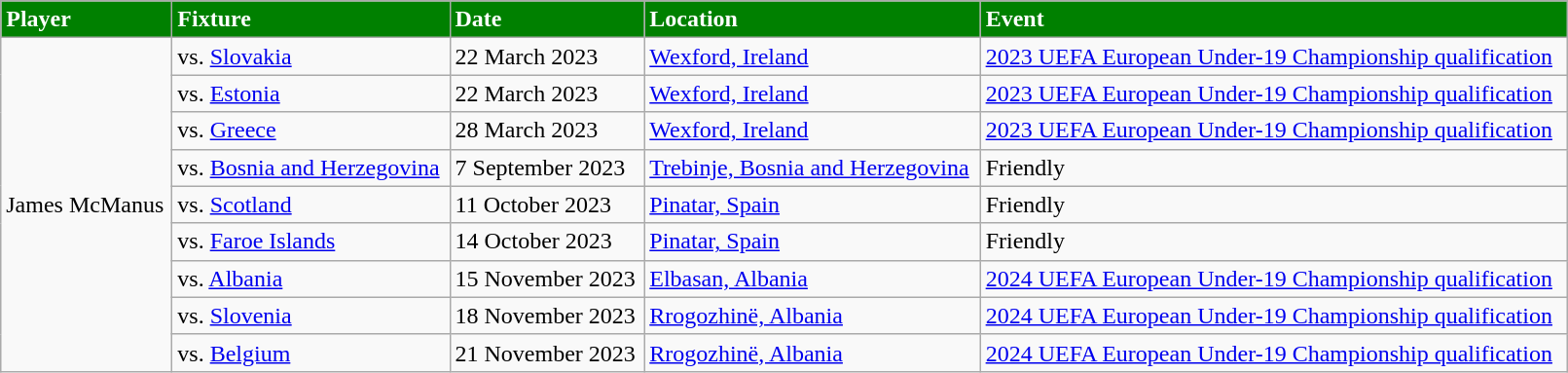<table class="wikitable" style="width:85%;">
<tr>
<th style="background:green; color:white; text-align:left;">Player</th>
<th style="background:green; color:white; text-align:left;">Fixture</th>
<th style="background:green; color:white; text-align:left;">Date</th>
<th style="background:green; color:white; text-align:left;">Location</th>
<th style="background:green; color:white; text-align:left;">Event</th>
</tr>
<tr>
<td rowspan="10">James McManus</td>
<td>vs.  <a href='#'>Slovakia</a></td>
<td>22 March 2023</td>
<td><a href='#'>Wexford, Ireland</a></td>
<td><a href='#'>2023 UEFA European Under-19 Championship qualification</a></td>
</tr>
<tr>
<td>vs.  <a href='#'>Estonia</a></td>
<td>22 March 2023</td>
<td><a href='#'>Wexford, Ireland</a></td>
<td><a href='#'>2023 UEFA European Under-19 Championship qualification</a></td>
</tr>
<tr>
<td>vs.  <a href='#'>Greece</a></td>
<td>28 March 2023</td>
<td><a href='#'>Wexford, Ireland</a></td>
<td><a href='#'>2023 UEFA European Under-19 Championship qualification</a></td>
</tr>
<tr>
<td>vs.  <a href='#'>Bosnia and Herzegovina</a></td>
<td>7 September 2023</td>
<td><a href='#'> Trebinje, Bosnia and Herzegovina</a></td>
<td>Friendly</td>
</tr>
<tr>
<td>vs.  <a href='#'>Scotland</a></td>
<td>11 October 2023</td>
<td><a href='#'>Pinatar, Spain</a></td>
<td>Friendly</td>
</tr>
<tr>
<td>vs.  <a href='#'>Faroe Islands</a></td>
<td>14 October 2023</td>
<td><a href='#'>Pinatar, Spain</a></td>
<td>Friendly</td>
</tr>
<tr>
<td>vs.  <a href='#'>Albania</a></td>
<td>15 November 2023</td>
<td><a href='#'>Elbasan, Albania</a></td>
<td><a href='#'>2024 UEFA European Under-19 Championship qualification</a></td>
</tr>
<tr>
<td>vs.  <a href='#'>Slovenia</a></td>
<td>18 November 2023</td>
<td><a href='#'>Rrogozhinë, Albania</a></td>
<td><a href='#'>2024 UEFA European Under-19 Championship qualification</a></td>
</tr>
<tr>
<td>vs.  <a href='#'>Belgium</a></td>
<td>21 November 2023</td>
<td><a href='#'>Rrogozhinë, Albania</a></td>
<td><a href='#'>2024 UEFA European Under-19 Championship qualification</a></td>
</tr>
</table>
